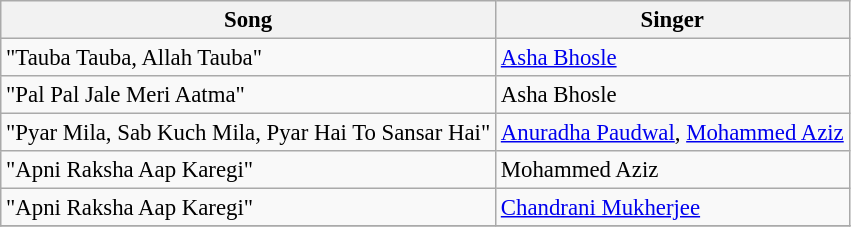<table class="wikitable" style="font-size:95%">
<tr>
<th>Song</th>
<th>Singer</th>
</tr>
<tr>
<td>"Tauba Tauba, Allah Tauba"</td>
<td><a href='#'>Asha Bhosle</a></td>
</tr>
<tr>
<td>"Pal Pal Jale Meri Aatma"</td>
<td>Asha Bhosle</td>
</tr>
<tr>
<td>"Pyar Mila, Sab Kuch Mila, Pyar Hai To Sansar Hai"</td>
<td><a href='#'>Anuradha Paudwal</a>, <a href='#'>Mohammed Aziz</a></td>
</tr>
<tr>
<td>"Apni Raksha Aap Karegi"</td>
<td>Mohammed Aziz</td>
</tr>
<tr>
<td>"Apni Raksha Aap Karegi"</td>
<td><a href='#'>Chandrani Mukherjee</a></td>
</tr>
<tr>
</tr>
</table>
